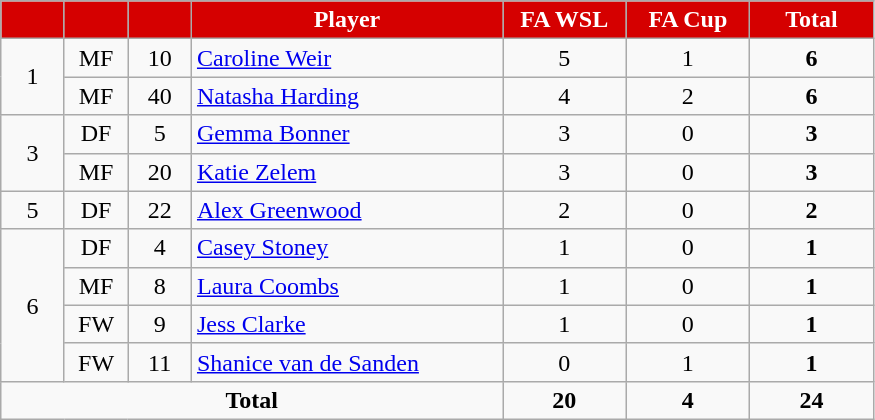<table class="wikitable" style="text-align:center;">
<tr>
<th style="background:#d50000; color:white; width:35px;"></th>
<th style="background:#d50000; color:white; width:35px;"></th>
<th style="background:#d50000; color:white; width:35px;"></th>
<th style="background:#d50000; color:white; width:200px;">Player</th>
<th style="background:#d50000; color:white; width:75px;">FA WSL</th>
<th style="background:#d50000; color:white; width:75px;">FA Cup</th>
<th style="background:#d50000; color:white; width:75px;"><strong>Total</strong></th>
</tr>
<tr>
<td rowspan="2">1</td>
<td>MF</td>
<td>10</td>
<td align=left> <a href='#'>Caroline Weir</a></td>
<td>5</td>
<td>1</td>
<td><strong>6</strong></td>
</tr>
<tr>
<td>MF</td>
<td>40</td>
<td align=left> <a href='#'>Natasha Harding</a></td>
<td>4</td>
<td>2</td>
<td><strong>6</strong></td>
</tr>
<tr>
<td rowspan="2">3</td>
<td>DF</td>
<td>5</td>
<td align=left> <a href='#'>Gemma Bonner</a></td>
<td>3</td>
<td>0</td>
<td><strong>3</strong></td>
</tr>
<tr>
<td>MF</td>
<td>20</td>
<td align=left> <a href='#'>Katie Zelem</a></td>
<td>3</td>
<td>0</td>
<td><strong>3</strong></td>
</tr>
<tr>
<td rowspan="1">5</td>
<td>DF</td>
<td>22</td>
<td align=left> <a href='#'>Alex Greenwood</a></td>
<td>2</td>
<td>0</td>
<td><strong>2</strong></td>
</tr>
<tr>
<td rowspan="4">6</td>
<td>DF</td>
<td>4</td>
<td align=left> <a href='#'>Casey Stoney</a></td>
<td>1</td>
<td>0</td>
<td><strong>1</strong></td>
</tr>
<tr>
<td>MF</td>
<td>8</td>
<td align=left> <a href='#'>Laura Coombs</a></td>
<td>1</td>
<td>0</td>
<td><strong>1</strong></td>
</tr>
<tr>
<td>FW</td>
<td>9</td>
<td align=left> <a href='#'>Jess Clarke</a></td>
<td>1</td>
<td>0</td>
<td><strong>1</strong></td>
</tr>
<tr>
<td>FW</td>
<td>11</td>
<td align=left> <a href='#'>Shanice van de Sanden</a></td>
<td>0</td>
<td>1</td>
<td><strong>1</strong></td>
</tr>
<tr>
<td colspan="4"><strong>Total</strong></td>
<td><strong>20</strong></td>
<td><strong>4</strong></td>
<td><strong>24</strong></td>
</tr>
</table>
